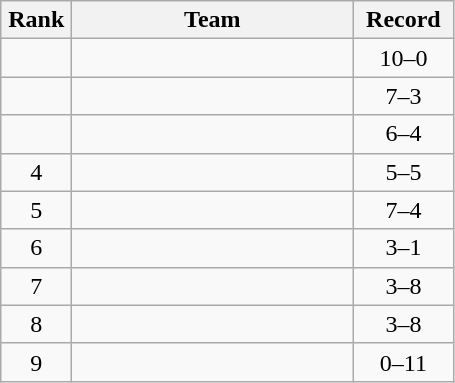<table class="wikitable" style="text-align: center;">
<tr>
<th width=40>Rank</th>
<th width=180>Team</th>
<th width=60>Record</th>
</tr>
<tr>
<td></td>
<td align="left"></td>
<td>10–0</td>
</tr>
<tr>
<td></td>
<td align="left"></td>
<td>7–3</td>
</tr>
<tr>
<td></td>
<td align="left"></td>
<td>6–4</td>
</tr>
<tr>
<td>4</td>
<td align="left"></td>
<td>5–5</td>
</tr>
<tr>
<td>5</td>
<td align="left"></td>
<td>7–4</td>
</tr>
<tr>
<td>6</td>
<td align="left"></td>
<td>3–1</td>
</tr>
<tr>
<td>7</td>
<td align="left"></td>
<td>3–8</td>
</tr>
<tr>
<td>8</td>
<td align="left"></td>
<td>3–8</td>
</tr>
<tr>
<td>9</td>
<td align="left"></td>
<td>0–11</td>
</tr>
</table>
